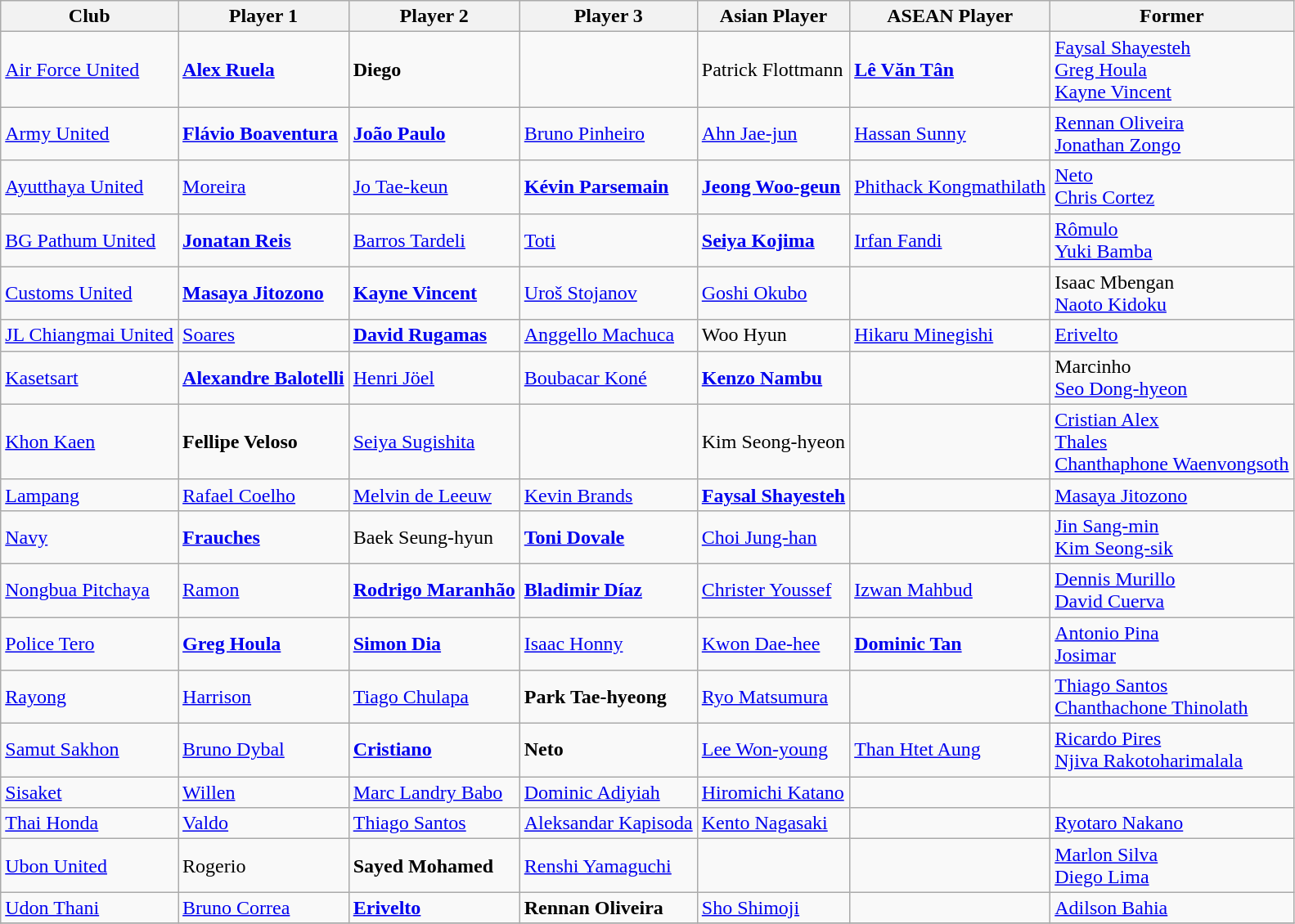<table class="wikitable sortable" style="font-size:100%;">
<tr>
<th>Club</th>
<th>Player 1</th>
<th>Player 2</th>
<th>Player 3</th>
<th>Asian Player</th>
<th>ASEAN Player</th>
<th>Former</th>
</tr>
<tr>
<td><a href='#'>Air Force United</a></td>
<td> <strong><a href='#'>Alex Ruela</a></strong></td>
<td> <strong>Diego</strong></td>
<td></td>
<td> Patrick Flottmann</td>
<td><strong> <a href='#'>Lê Văn Tân</a></strong></td>
<td> <a href='#'>Faysal Shayesteh</a><br> <a href='#'>Greg Houla</a><br> <a href='#'>Kayne Vincent</a></td>
</tr>
<tr>
<td><a href='#'>Army United</a></td>
<td><strong> <a href='#'>Flávio Boaventura</a></strong></td>
<td> <strong><a href='#'>João Paulo</a></strong></td>
<td> <a href='#'>Bruno Pinheiro</a></td>
<td> <a href='#'>Ahn Jae-jun</a></td>
<td> <a href='#'>Hassan Sunny</a></td>
<td> <a href='#'>Rennan Oliveira</a> <br>  <a href='#'>Jonathan Zongo</a></td>
</tr>
<tr>
<td><a href='#'>Ayutthaya United</a></td>
<td> <a href='#'>Moreira</a></td>
<td> <a href='#'>Jo Tae-keun</a></td>
<td> <strong><a href='#'>Kévin Parsemain</a></strong></td>
<td> <strong><a href='#'>Jeong Woo-geun</a></strong></td>
<td> <a href='#'>Phithack Kongmathilath</a></td>
<td> <a href='#'>Neto</a><br> <a href='#'>Chris Cortez</a></td>
</tr>
<tr>
<td><a href='#'>BG Pathum United</a></td>
<td> <strong><a href='#'>Jonatan Reis</a></strong></td>
<td> <a href='#'>Barros Tardeli</a></td>
<td> <a href='#'>Toti</a></td>
<td><strong> <a href='#'>Seiya Kojima</a></strong></td>
<td> <a href='#'>Irfan Fandi</a></td>
<td> <a href='#'>Rômulo</a><br> <a href='#'>Yuki Bamba</a></td>
</tr>
<tr>
<td><a href='#'>Customs United</a></td>
<td> <strong><a href='#'>Masaya Jitozono</a></strong></td>
<td> <strong><a href='#'>Kayne Vincent</a></strong></td>
<td> <a href='#'>Uroš Stojanov</a></td>
<td> <a href='#'>Goshi Okubo</a></td>
<td></td>
<td> Isaac Mbengan<br> <a href='#'>Naoto Kidoku</a></td>
</tr>
<tr>
<td><a href='#'>JL Chiangmai United</a></td>
<td> <a href='#'>Soares</a></td>
<td> <strong><a href='#'>David Rugamas</a></strong></td>
<td> <a href='#'>Anggello Machuca</a></td>
<td> Woo Hyun</td>
<td> <a href='#'>Hikaru Minegishi</a></td>
<td> <a href='#'>Erivelto</a></td>
</tr>
<tr>
<td><a href='#'>Kasetsart</a></td>
<td> <strong><a href='#'>Alexandre Balotelli</a></strong></td>
<td> <a href='#'>Henri Jöel</a></td>
<td> <a href='#'>Boubacar Koné</a></td>
<td> <strong><a href='#'>Kenzo Nambu</a></strong></td>
<td></td>
<td> Marcinho<br> <a href='#'>Seo Dong-hyeon</a></td>
</tr>
<tr>
<td><a href='#'>Khon Kaen</a></td>
<td> <strong>Fellipe Veloso</strong></td>
<td> <a href='#'>Seiya Sugishita</a></td>
<td></td>
<td> Kim Seong-hyeon</td>
<td></td>
<td> <a href='#'>Cristian Alex</a><br> <a href='#'>Thales</a><br> <a href='#'>Chanthaphone Waenvongsoth</a></td>
</tr>
<tr>
<td><a href='#'>Lampang</a></td>
<td> <a href='#'>Rafael Coelho</a></td>
<td> <a href='#'>Melvin de Leeuw</a></td>
<td> <a href='#'>Kevin Brands</a></td>
<td> <strong><a href='#'>Faysal Shayesteh</a></strong></td>
<td></td>
<td> <a href='#'>Masaya Jitozono</a></td>
</tr>
<tr>
<td><a href='#'>Navy</a></td>
<td> <strong><a href='#'>Frauches</a></strong></td>
<td> Baek Seung-hyun</td>
<td> <strong><a href='#'>Toni Dovale</a></strong></td>
<td> <a href='#'>Choi Jung-han</a></td>
<td></td>
<td> <a href='#'>Jin Sang-min</a><br> <a href='#'>Kim Seong-sik</a></td>
</tr>
<tr>
<td><a href='#'>Nongbua Pitchaya</a></td>
<td> <a href='#'>Ramon</a></td>
<td><strong> <a href='#'>Rodrigo Maranhão</a></strong></td>
<td> <strong><a href='#'>Bladimir Díaz</a></strong></td>
<td> <a href='#'>Christer Youssef</a></td>
<td> <a href='#'>Izwan Mahbud</a></td>
<td> <a href='#'>Dennis Murillo</a><br> <a href='#'>David Cuerva</a></td>
</tr>
<tr>
<td><a href='#'>Police Tero</a></td>
<td> <strong><a href='#'>Greg Houla</a></strong></td>
<td> <strong><a href='#'>Simon Dia</a></strong></td>
<td> <a href='#'>Isaac Honny</a></td>
<td> <a href='#'>Kwon Dae-hee</a></td>
<td><strong> <a href='#'>Dominic Tan</a></strong></td>
<td> <a href='#'>Antonio Pina</a><br> <a href='#'>Josimar</a></td>
</tr>
<tr>
<td><a href='#'>Rayong</a></td>
<td> <a href='#'>Harrison</a></td>
<td> <a href='#'>Tiago Chulapa</a></td>
<td> <strong>Park Tae-hyeong</strong></td>
<td> <a href='#'>Ryo Matsumura</a></td>
<td></td>
<td> <a href='#'>Thiago Santos</a><br> <a href='#'>Chanthachone Thinolath</a></td>
</tr>
<tr>
<td><a href='#'>Samut Sakhon</a></td>
<td> <a href='#'>Bruno Dybal</a></td>
<td> <strong><a href='#'>Cristiano</a></strong></td>
<td> <strong>Neto</strong></td>
<td> <a href='#'>Lee Won-young</a></td>
<td> <a href='#'>Than Htet Aung</a></td>
<td> <a href='#'>Ricardo Pires</a><br> <a href='#'>Njiva Rakotoharimalala</a></td>
</tr>
<tr>
<td><a href='#'>Sisaket</a></td>
<td> <a href='#'>Willen</a></td>
<td> <a href='#'>Marc Landry Babo</a></td>
<td> <a href='#'>Dominic Adiyiah</a></td>
<td> <a href='#'>Hiromichi Katano</a></td>
<td></td>
<td></td>
</tr>
<tr>
<td><a href='#'>Thai Honda</a></td>
<td> <a href='#'>Valdo</a></td>
<td> <a href='#'>Thiago Santos</a></td>
<td> <a href='#'>Aleksandar Kapisoda</a></td>
<td> <a href='#'>Kento Nagasaki</a></td>
<td></td>
<td> <a href='#'>Ryotaro Nakano</a></td>
</tr>
<tr>
<td><a href='#'>Ubon United</a></td>
<td> Rogerio</td>
<td> <strong>Sayed Mohamed</strong></td>
<td> <a href='#'>Renshi Yamaguchi</a></td>
<td></td>
<td></td>
<td> <a href='#'>Marlon Silva</a><br>  <a href='#'>Diego Lima</a></td>
</tr>
<tr>
<td><a href='#'>Udon Thani</a></td>
<td> <a href='#'>Bruno Correa</a></td>
<td> <strong><a href='#'>Erivelto</a></strong></td>
<td> <strong>Rennan Oliveira</strong></td>
<td> <a href='#'>Sho Shimoji</a></td>
<td></td>
<td> <a href='#'>Adilson Bahia</a></td>
</tr>
<tr>
</tr>
</table>
